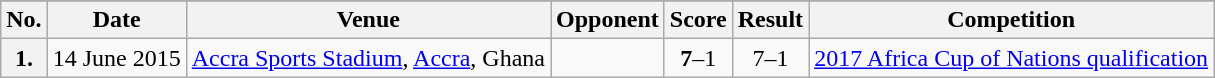<table class="wikitable plainrowheaders">
<tr>
</tr>
<tr>
<th scope=col>No.</th>
<th scope=col data-sort-type=date>Date</th>
<th scope=col>Venue</th>
<th scope=col>Opponent</th>
<th scope=col>Score</th>
<th scope=col>Result</th>
<th scope=col>Competition</th>
</tr>
<tr>
<th scope=row>1.</th>
<td>14 June 2015</td>
<td><a href='#'>Accra Sports Stadium</a>, <a href='#'>Accra</a>, Ghana</td>
<td></td>
<td align=center><strong>7</strong>–1</td>
<td align=center>7–1</td>
<td><a href='#'>2017 Africa Cup of Nations qualification</a></td>
</tr>
</table>
